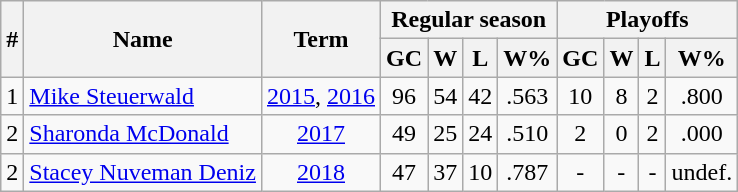<table class="wikitable">
<tr>
<th rowspan="2">#</th>
<th rowspan="2">Name</th>
<th rowspan="2">Term</th>
<th colspan="4">Regular season</th>
<th colspan="4">Playoffs</th>
</tr>
<tr>
<th>GC</th>
<th>W</th>
<th>L</th>
<th>W%</th>
<th>GC</th>
<th>W</th>
<th>L</th>
<th>W%</th>
</tr>
<tr>
<td align=center>1</td>
<td><a href='#'>Mike Steuerwald</a></td>
<td align=center><a href='#'>2015</a>, <a href='#'>2016</a></td>
<td align=center>96</td>
<td align=center>54</td>
<td align=center>42</td>
<td align=center>.563</td>
<td align=center>10</td>
<td align=center>8</td>
<td align=center>2</td>
<td align=center>.800</td>
</tr>
<tr>
<td align=center>2</td>
<td><a href='#'>Sharonda McDonald</a></td>
<td align=center><a href='#'>2017</a></td>
<td align=center>49</td>
<td align=center>25</td>
<td align=center>24</td>
<td align=center>.510</td>
<td align=center>2</td>
<td align=center>0</td>
<td align=center>2</td>
<td align=center>.000</td>
</tr>
<tr>
<td align=center>2</td>
<td><a href='#'>Stacey Nuveman Deniz</a></td>
<td align=center><a href='#'>2018</a></td>
<td align=center>47</td>
<td align=center>37</td>
<td align=center>10</td>
<td align=center>.787</td>
<td align=center>-</td>
<td align=center>-</td>
<td align=center>-</td>
<td align=center>undef.</td>
</tr>
</table>
